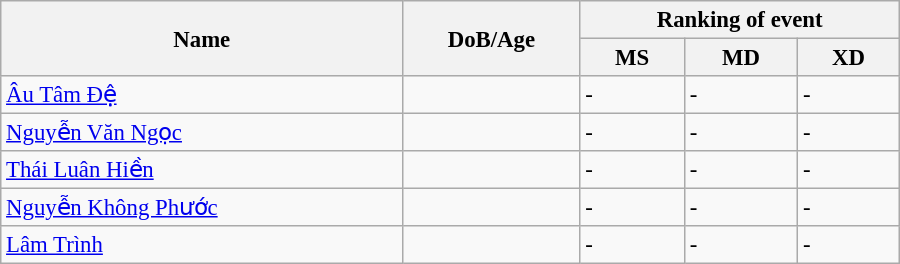<table class="wikitable" style="width:600px; font-size:95%;">
<tr>
<th rowspan="2" align="left">Name</th>
<th rowspan="2" align="left">DoB/Age</th>
<th colspan="3" align="center">Ranking of event</th>
</tr>
<tr>
<th align="center">MS</th>
<th>MD</th>
<th align="center">XD</th>
</tr>
<tr>
<td><a href='#'>Âu Tâm Đệ</a></td>
<td></td>
<td>-</td>
<td>-</td>
<td>-</td>
</tr>
<tr>
<td><a href='#'>Nguyễn Văn Ngọc</a></td>
<td></td>
<td>-</td>
<td>-</td>
<td>-</td>
</tr>
<tr>
<td><a href='#'>Thái Luân Hiền</a></td>
<td></td>
<td>-</td>
<td>-</td>
<td>-</td>
</tr>
<tr>
<td><a href='#'>Nguyễn Không Phước</a></td>
<td></td>
<td>-</td>
<td>-</td>
<td>-</td>
</tr>
<tr>
<td><a href='#'>Lâm Trình</a></td>
<td></td>
<td>-</td>
<td>-</td>
<td>-</td>
</tr>
</table>
